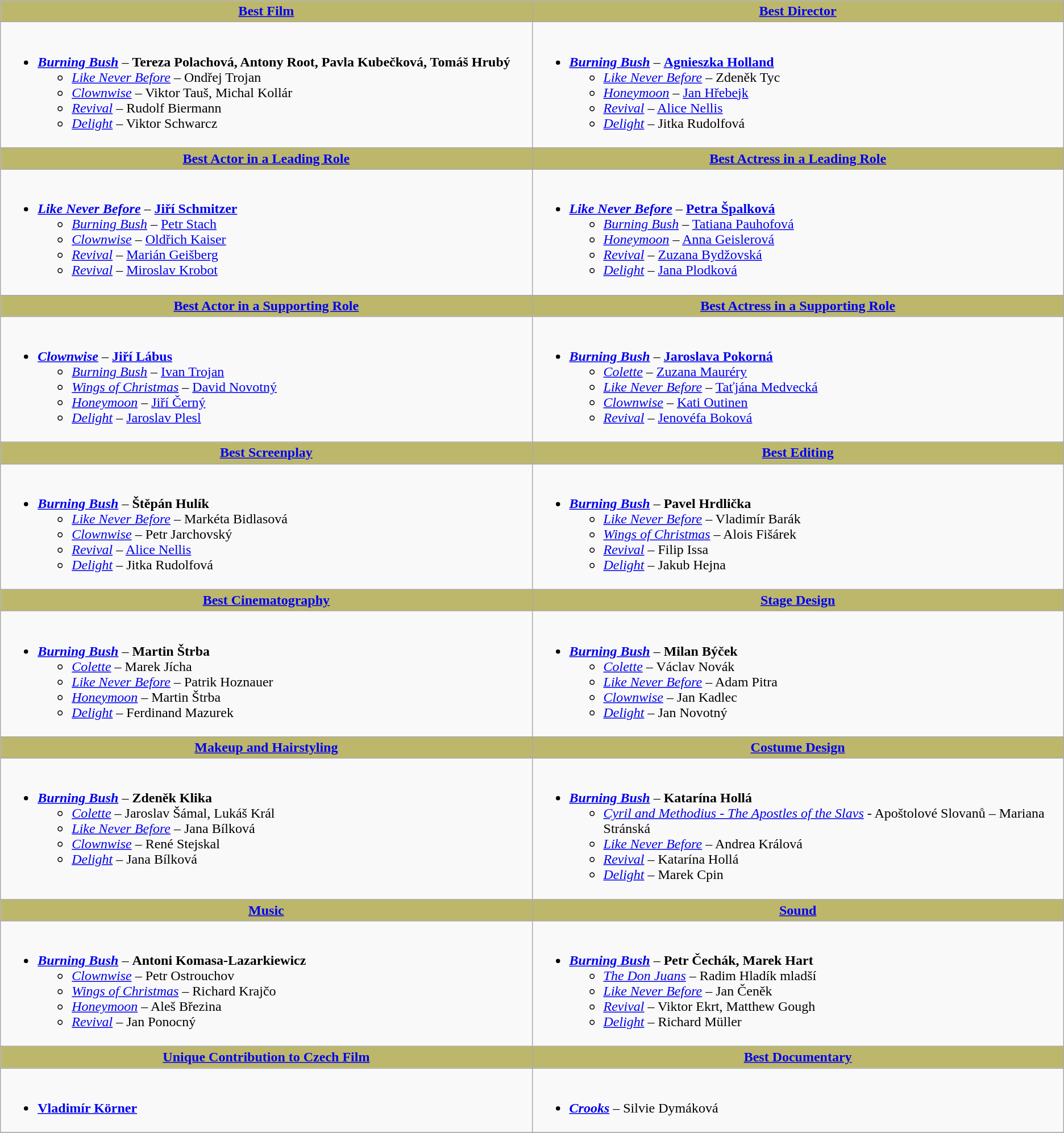<table class=wikitable>
<tr>
<th style="background:#BDB76B; width: 50%"><a href='#'>Best Film</a></th>
<th style="background:#BDB76B; width: 50%"><a href='#'>Best Director</a></th>
</tr>
<tr>
<td valign="top"><br><ul><li><strong><em><a href='#'>Burning Bush</a></em></strong> – <strong>Tereza Polachová, Antony Root, Pavla Kubečková, Tomáš Hrubý</strong><ul><li><em><a href='#'>Like Never Before</a></em> – Ondřej Trojan</li><li><em><a href='#'>Clownwise</a></em> – Viktor Tauš, Michal Kollár</li><li><em><a href='#'>Revival</a></em> – Rudolf Biermann</li><li><em><a href='#'>Delight</a></em> – Viktor Schwarcz</li></ul></li></ul></td>
<td valign="top"><br><ul><li><strong><em><a href='#'>Burning Bush</a></em></strong> – <strong><a href='#'>Agnieszka Holland</a></strong><ul><li><em><a href='#'>Like Never Before</a></em> – Zdeněk Tyc</li><li><em><a href='#'>Honeymoon</a></em> – <a href='#'>Jan Hřebejk</a></li><li><em><a href='#'>Revival</a></em> – <a href='#'>Alice Nellis</a></li><li><em><a href='#'>Delight</a></em> – Jitka Rudolfová</li></ul></li></ul></td>
</tr>
<tr>
<th style="background:#BDB76B;"><a href='#'>Best Actor in a Leading Role</a></th>
<th style="background:#BDB76B;"><a href='#'>Best Actress in a Leading Role</a></th>
</tr>
<tr>
<td valign="top"><br><ul><li><strong><em><a href='#'>Like Never Before</a></em></strong> – <strong><a href='#'>Jiří Schmitzer</a></strong><ul><li><em><a href='#'>Burning Bush</a></em> – <a href='#'>Petr Stach</a></li><li><em><a href='#'>Clownwise</a></em> – <a href='#'>Oldřich Kaiser</a></li><li><em><a href='#'>Revival</a></em> – <a href='#'>Marián Geišberg</a></li><li><em><a href='#'>Revival</a></em> – <a href='#'>Miroslav Krobot</a></li></ul></li></ul></td>
<td valign="top"><br><ul><li><strong><em><a href='#'>Like Never Before</a></em></strong> – <strong><a href='#'>Petra Špalková</a></strong><ul><li><em><a href='#'>Burning Bush</a></em> – <a href='#'>Tatiana Pauhofová</a></li><li><em><a href='#'>Honeymoon</a></em> – <a href='#'>Anna Geislerová</a></li><li><em><a href='#'>Revival</a></em> – <a href='#'>Zuzana Bydžovská</a></li><li><em><a href='#'>Delight</a></em> – <a href='#'>Jana Plodková</a></li></ul></li></ul></td>
</tr>
<tr>
<th style="background:#BDB76B;"><a href='#'>Best Actor in a Supporting Role</a></th>
<th style="background:#BDB76B;"><a href='#'>Best Actress in a Supporting Role</a></th>
</tr>
<tr>
<td valign="top"><br><ul><li><strong><em><a href='#'>Clownwise</a></em></strong> – <strong><a href='#'>Jiří Lábus</a></strong><ul><li><em><a href='#'>Burning Bush</a></em> – <a href='#'>Ivan Trojan</a></li><li><em><a href='#'>Wings of Christmas</a></em> – <a href='#'>David Novotný</a></li><li><em><a href='#'>Honeymoon</a></em> – <a href='#'>Jiří Černý</a></li><li><em><a href='#'>Delight</a></em> – <a href='#'>Jaroslav Plesl</a></li></ul></li></ul></td>
<td valign="top"><br><ul><li><strong><em><a href='#'>Burning Bush</a></em></strong> – <strong><a href='#'>Jaroslava Pokorná</a></strong><ul><li><em><a href='#'>Colette</a></em> – <a href='#'>Zuzana Mauréry</a></li><li><em><a href='#'>Like Never Before</a></em> – <a href='#'>Taťjána Medvecká</a></li><li><em><a href='#'>Clownwise</a></em> – <a href='#'>Kati Outinen</a></li><li><em><a href='#'>Revival</a></em> – <a href='#'>Jenovéfa Boková</a></li></ul></li></ul></td>
</tr>
<tr>
<th style="background:#BDB76B;"><a href='#'>Best Screenplay</a></th>
<th style="background:#BDB76B;"><a href='#'>Best Editing</a></th>
</tr>
<tr>
<td valign="top"><br><ul><li><strong><em><a href='#'>Burning Bush</a></em></strong> – <strong>Štěpán Hulík</strong><ul><li><em><a href='#'>Like Never Before</a></em> – Markéta Bidlasová</li><li><em><a href='#'>Clownwise</a></em> – Petr Jarchovský</li><li><em><a href='#'>Revival</a></em> – <a href='#'>Alice Nellis</a></li><li><em><a href='#'>Delight</a></em> – Jitka Rudolfová</li></ul></li></ul></td>
<td valign="top"><br><ul><li><strong><em><a href='#'>Burning Bush</a></em></strong> – <strong>Pavel Hrdlička</strong><ul><li><em><a href='#'>Like Never Before</a></em> – Vladimír Barák</li><li><em><a href='#'>Wings of Christmas</a></em> – Alois Fišárek</li><li><em><a href='#'>Revival</a></em> – Filip Issa</li><li><em><a href='#'>Delight</a></em> – Jakub Hejna</li></ul></li></ul></td>
</tr>
<tr>
<th style="background:#BDB76B;"><a href='#'>Best Cinematography</a></th>
<th style="background:#BDB76B;"><a href='#'>Stage Design</a></th>
</tr>
<tr>
<td valign="top"><br><ul><li><strong><em><a href='#'>Burning Bush</a></em></strong> – <strong>Martin Štrba</strong><ul><li><em><a href='#'>Colette</a></em> – Marek Jícha</li><li><em><a href='#'>Like Never Before</a></em> – Patrik Hoznauer</li><li><em><a href='#'>Honeymoon</a></em> – Martin Štrba</li><li><em><a href='#'>Delight</a></em> – Ferdinand Mazurek</li></ul></li></ul></td>
<td valign="top"><br><ul><li><strong><em><a href='#'>Burning Bush</a></em></strong> – <strong>Milan Býček</strong><ul><li><em><a href='#'>Colette</a></em> – Václav Novák</li><li><em><a href='#'>Like Never Before</a></em> – Adam Pitra</li><li><em><a href='#'>Clownwise</a></em> – Jan Kadlec</li><li><em><a href='#'>Delight</a></em> – Jan Novotný</li></ul></li></ul></td>
</tr>
<tr>
<th style="background:#BDB76B;"><a href='#'>Makeup and Hairstyling</a></th>
<th style="background:#BDB76B;"><a href='#'>Costume Design</a></th>
</tr>
<tr>
<td valign="top"><br><ul><li><strong><em><a href='#'>Burning Bush</a></em></strong> – <strong>Zdeněk Klika</strong><ul><li><em><a href='#'>Colette</a></em> – Jaroslav Šámal, Lukáš Král</li><li><em><a href='#'>Like Never Before</a></em> – Jana Bílková</li><li><em><a href='#'>Clownwise</a></em> – René Stejskal</li><li><em><a href='#'>Delight</a></em> – Jana Bílková</li></ul></li></ul></td>
<td valign="top"><br><ul><li><strong><em><a href='#'>Burning Bush</a></em></strong> – <strong>Katarína Hollá</strong><ul><li><em><a href='#'>Cyril and Methodius - The Apostles of the Slavs</a></em> - Apoštolové Slovanů – Mariana Stránská</li><li><em><a href='#'>Like Never Before</a></em> – Andrea Králová</li><li><em><a href='#'>Revival</a></em> – Katarína Hollá</li><li><em><a href='#'>Delight</a></em> – Marek Cpin</li></ul></li></ul></td>
</tr>
<tr>
<th style="background:#BDB76B;"><a href='#'>Music</a></th>
<th style="background:#BDB76B;"><a href='#'>Sound</a></th>
</tr>
<tr>
<td valign="top"><br><ul><li><strong><em><a href='#'>Burning Bush</a></em></strong> – <strong>Antoni Komasa-Lazarkiewicz</strong><ul><li><em><a href='#'>Clownwise</a></em> – Petr Ostrouchov</li><li><em><a href='#'>Wings of Christmas</a></em> – Richard Krajčo</li><li><em><a href='#'>Honeymoon</a></em> – Aleš Březina</li><li><em><a href='#'>Revival</a></em> – Jan Ponocný</li></ul></li></ul></td>
<td valign="top"><br><ul><li><strong><em><a href='#'>Burning Bush</a></em></strong> – <strong>Petr Čechák, Marek Hart</strong><ul><li><em><a href='#'>The Don Juans</a></em> – Radim Hladík mladší</li><li><em><a href='#'>Like Never Before</a></em> – Jan Čeněk</li><li><em><a href='#'>Revival</a></em> – Viktor Ekrt, Matthew Gough</li><li><em><a href='#'>Delight</a></em> – Richard Müller</li></ul></li></ul></td>
</tr>
<tr>
<th style="background:#BDB76B;"><a href='#'>Unique Contribution to Czech Film</a></th>
<th style="background:#BDB76B;"><a href='#'>Best Documentary</a></th>
</tr>
<tr>
<td valign="top"><br><ul><li><strong><a href='#'>Vladimír Körner</a></strong></li></ul></td>
<td valign="top"><br><ul><li><strong><em><a href='#'>Crooks</a></em></strong> – Silvie Dymáková</li></ul></td>
</tr>
<tr>
</tr>
</table>
